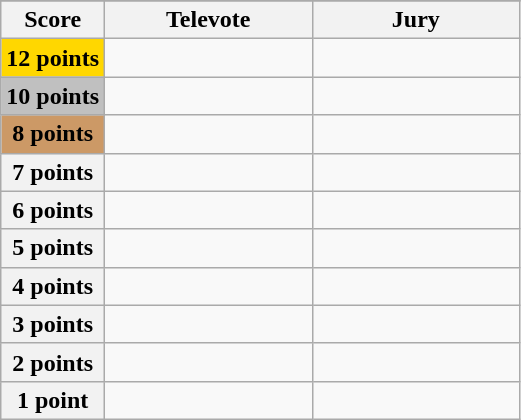<table class="wikitable">
<tr>
</tr>
<tr>
<th scope="col" width="20%">Score</th>
<th scope="col" width="40%">Televote</th>
<th scope="col" width="40%">Jury</th>
</tr>
<tr>
<th scope="row" style="background:gold">12 points</th>
<td></td>
<td></td>
</tr>
<tr>
<th scope="row" style="background:silver">10 points</th>
<td></td>
<td></td>
</tr>
<tr>
<th scope="row" style="background:#CC9966">8 points</th>
<td></td>
<td></td>
</tr>
<tr>
<th scope="row">7 points</th>
<td></td>
<td></td>
</tr>
<tr>
<th scope="row">6 points</th>
<td></td>
<td></td>
</tr>
<tr>
<th scope="row">5 points</th>
<td></td>
<td></td>
</tr>
<tr>
<th scope="row">4 points</th>
<td></td>
<td></td>
</tr>
<tr>
<th scope="row">3 points</th>
<td></td>
<td></td>
</tr>
<tr>
<th scope="row">2 points</th>
<td></td>
<td></td>
</tr>
<tr>
<th scope="row">1 point</th>
<td></td>
<td></td>
</tr>
</table>
